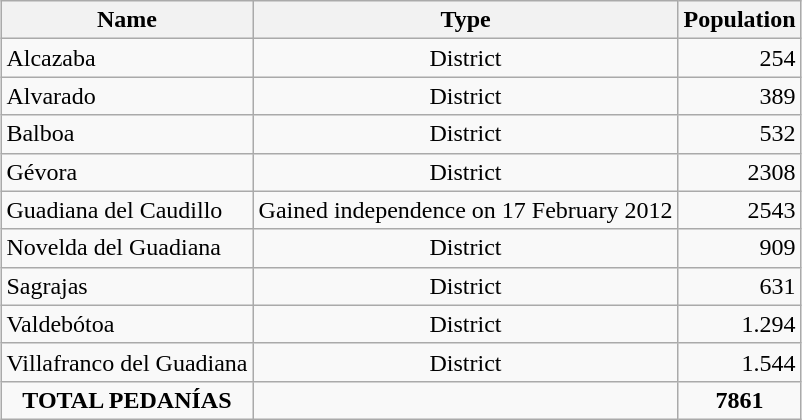<table class="wikitable" style="margin: 1em auto;">
<tr>
<th>Name</th>
<th>Type</th>
<th>Population</th>
</tr>
<tr>
<td>Alcazaba</td>
<td style="text-align:center;">District</td>
<td style="text-align:right;">254</td>
</tr>
<tr>
<td>Alvarado</td>
<td style="text-align:center;">District</td>
<td style="text-align:right;">389</td>
</tr>
<tr>
<td>Balboa</td>
<td style="text-align:center;">District</td>
<td style="text-align:right;">532</td>
</tr>
<tr>
<td>Gévora</td>
<td style="text-align:center;">District</td>
<td style="text-align:right;">2308</td>
</tr>
<tr>
<td>Guadiana del Caudillo</td>
<td style="text-align:center;">Gained independence on 17 February 2012</td>
<td style="text-align:right;">2543</td>
</tr>
<tr>
<td>Novelda del Guadiana</td>
<td style="text-align:center;">District</td>
<td style="text-align:right;">909</td>
</tr>
<tr>
<td>Sagrajas</td>
<td style="text-align:center;">District</td>
<td style="text-align:right;">631</td>
</tr>
<tr>
<td>Valdebótoa</td>
<td style="text-align:center;">District</td>
<td style="text-align:right;">1.294</td>
</tr>
<tr>
<td>Villafranco del Guadiana</td>
<td style="text-align:center;">District</td>
<td style="text-align:right;">1.544</td>
</tr>
<tr>
<td style="text-align:center;"><strong>TOTAL PEDANÍAS</strong></td>
<td style="text-align:left;"></td>
<td style="text-align:center;"><strong>7861</strong></td>
</tr>
</table>
